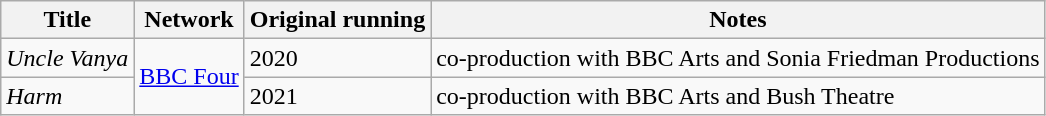<table class="wikitable sortable">
<tr>
<th>Title</th>
<th>Network</th>
<th>Original running</th>
<th>Notes</th>
</tr>
<tr>
<td><em>Uncle Vanya</em></td>
<td rowspan="2"><a href='#'>BBC Four</a></td>
<td>2020</td>
<td>co-production with BBC Arts and Sonia Friedman Productions</td>
</tr>
<tr>
<td><em>Harm</em></td>
<td>2021</td>
<td>co-production with BBC Arts and Bush Theatre</td>
</tr>
</table>
